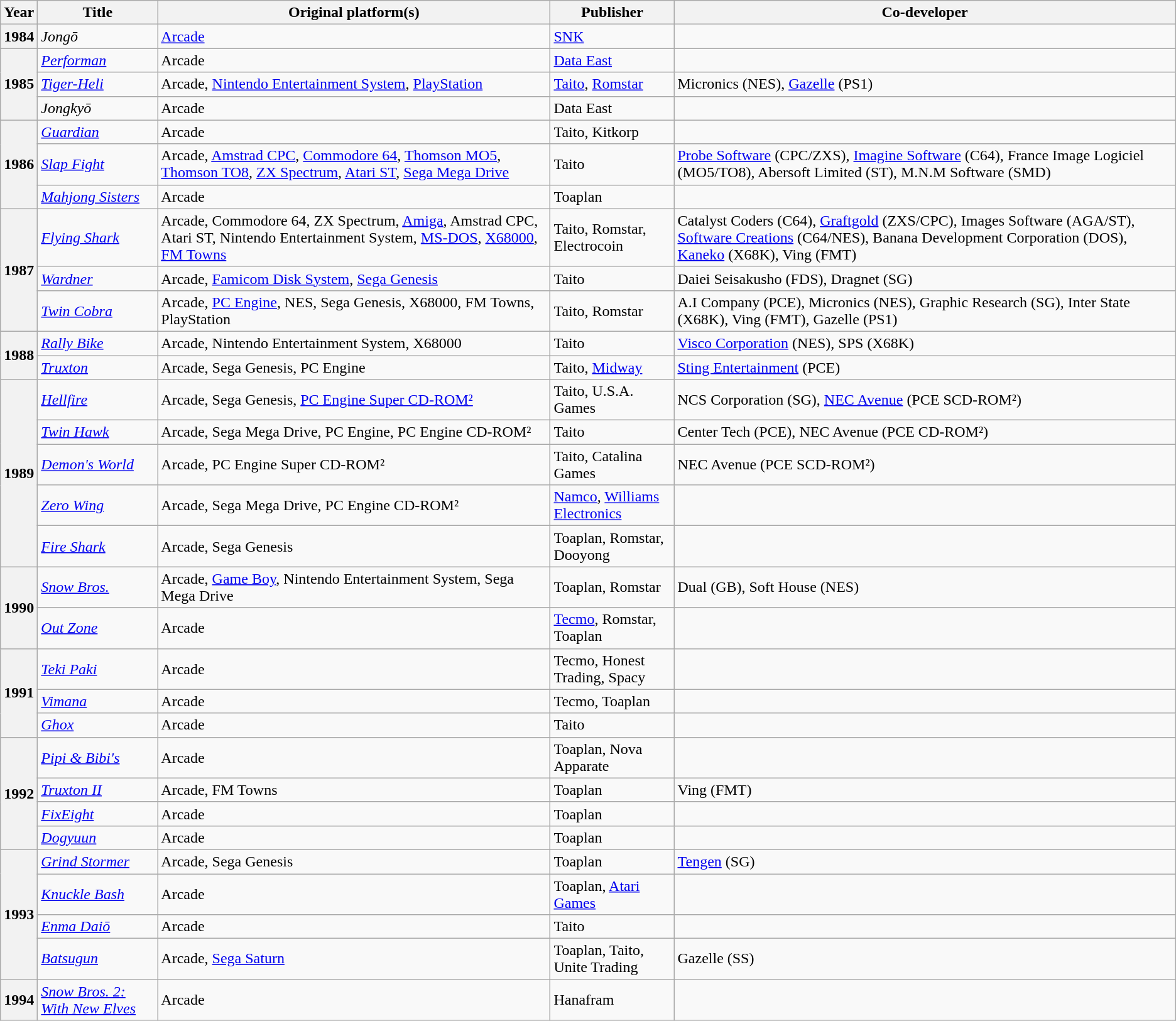<table class="wikitable sortable">
<tr>
<th>Year</th>
<th>Title</th>
<th>Original platform(s)</th>
<th>Publisher</th>
<th>Co-developer</th>
</tr>
<tr>
<th>1984</th>
<td><em>Jongō</em></td>
<td><a href='#'>Arcade</a></td>
<td><a href='#'>SNK</a></td>
<td></td>
</tr>
<tr>
<th rowspan="3">1985</th>
<td><em><a href='#'>Performan</a></em></td>
<td>Arcade</td>
<td><a href='#'>Data East</a></td>
<td></td>
</tr>
<tr>
<td><em><a href='#'>Tiger-Heli</a></em></td>
<td>Arcade, <a href='#'>Nintendo Entertainment System</a>, <a href='#'>PlayStation</a></td>
<td><a href='#'>Taito</a>, <a href='#'>Romstar</a></td>
<td>Micronics (NES), <a href='#'>Gazelle</a> (PS1)</td>
</tr>
<tr>
<td><em>Jongkyō</em></td>
<td>Arcade</td>
<td>Data East</td>
<td></td>
</tr>
<tr>
<th rowspan="3">1986</th>
<td><em><a href='#'>Guardian</a></em></td>
<td>Arcade</td>
<td>Taito, Kitkorp</td>
<td></td>
</tr>
<tr>
<td><em><a href='#'>Slap Fight</a></em></td>
<td>Arcade, <a href='#'>Amstrad CPC</a>, <a href='#'>Commodore 64</a>, <a href='#'>Thomson MO5</a>, <a href='#'>Thomson TO8</a>, <a href='#'>ZX Spectrum</a>, <a href='#'>Atari ST</a>, <a href='#'>Sega Mega Drive</a></td>
<td>Taito</td>
<td><a href='#'>Probe Software</a> (CPC/ZXS), <a href='#'>Imagine Software</a> (C64), France Image Logiciel (MO5/TO8), Abersoft Limited (ST), M.N.M Software (SMD)</td>
</tr>
<tr>
<td><em><a href='#'>Mahjong Sisters</a></em></td>
<td>Arcade</td>
<td>Toaplan</td>
<td></td>
</tr>
<tr>
<th rowspan="3">1987</th>
<td><em><a href='#'>Flying Shark</a></em></td>
<td>Arcade, Commodore 64, ZX Spectrum, <a href='#'>Amiga</a>, Amstrad CPC, Atari ST, Nintendo Entertainment System, <a href='#'>MS-DOS</a>, <a href='#'>X68000</a>, <a href='#'>FM Towns</a></td>
<td>Taito, Romstar, Electrocoin</td>
<td>Catalyst Coders (C64), <a href='#'>Graftgold</a> (ZXS/CPC), Images Software (AGA/ST), <a href='#'>Software Creations</a> (C64/NES), Banana Development Corporation (DOS), <a href='#'>Kaneko</a> (X68K), Ving (FMT)</td>
</tr>
<tr>
<td><em><a href='#'>Wardner</a></em></td>
<td>Arcade, <a href='#'>Famicom Disk System</a>, <a href='#'>Sega Genesis</a></td>
<td>Taito</td>
<td>Daiei Seisakusho (FDS), Dragnet (SG)</td>
</tr>
<tr>
<td><em><a href='#'>Twin Cobra</a></em></td>
<td>Arcade, <a href='#'>PC Engine</a>, NES, Sega Genesis, X68000, FM Towns, PlayStation</td>
<td>Taito, Romstar</td>
<td>A.I Company (PCE), Micronics (NES), Graphic Research (SG), Inter State (X68K), Ving (FMT), Gazelle (PS1)</td>
</tr>
<tr>
<th rowspan="2">1988</th>
<td><em><a href='#'>Rally Bike</a></em></td>
<td>Arcade, Nintendo Entertainment System, X68000</td>
<td>Taito</td>
<td><a href='#'>Visco Corporation</a> (NES), SPS (X68K)</td>
</tr>
<tr>
<td><em><a href='#'>Truxton</a></em></td>
<td>Arcade, Sega Genesis, PC Engine</td>
<td>Taito, <a href='#'>Midway</a></td>
<td><a href='#'>Sting Entertainment</a> (PCE)</td>
</tr>
<tr>
<th rowspan="5">1989</th>
<td><em><a href='#'>Hellfire</a></em></td>
<td>Arcade, Sega Genesis, <a href='#'>PC Engine Super CD-ROM²</a></td>
<td>Taito, U.S.A. Games</td>
<td>NCS Corporation (SG), <a href='#'>NEC Avenue</a> (PCE SCD-ROM²)</td>
</tr>
<tr>
<td><em><a href='#'>Twin Hawk</a></em></td>
<td>Arcade, Sega Mega Drive, PC Engine, PC Engine CD-ROM²</td>
<td>Taito</td>
<td>Center Tech (PCE), NEC Avenue (PCE CD-ROM²)</td>
</tr>
<tr>
<td><em><a href='#'>Demon's World</a></em></td>
<td>Arcade, PC Engine Super CD-ROM²</td>
<td>Taito, Catalina Games</td>
<td>NEC Avenue (PCE SCD-ROM²)</td>
</tr>
<tr>
<td><em><a href='#'>Zero Wing</a></em></td>
<td>Arcade, Sega Mega Drive, PC Engine CD-ROM²</td>
<td><a href='#'>Namco</a>, <a href='#'>Williams Electronics</a></td>
<td></td>
</tr>
<tr>
<td><em><a href='#'>Fire Shark</a></em></td>
<td>Arcade, Sega Genesis</td>
<td>Toaplan, Romstar, Dooyong</td>
<td></td>
</tr>
<tr>
<th rowspan="2">1990</th>
<td><em><a href='#'>Snow Bros.</a></em></td>
<td>Arcade, <a href='#'>Game Boy</a>, Nintendo Entertainment System, Sega Mega Drive</td>
<td>Toaplan, Romstar</td>
<td>Dual (GB), Soft House (NES)</td>
</tr>
<tr>
<td><em><a href='#'>Out Zone</a></em></td>
<td>Arcade</td>
<td><a href='#'>Tecmo</a>, Romstar, Toaplan</td>
<td></td>
</tr>
<tr>
<th rowspan="3">1991</th>
<td><em><a href='#'>Teki Paki</a></em></td>
<td>Arcade</td>
<td>Tecmo, Honest Trading, Spacy</td>
<td></td>
</tr>
<tr>
<td><em><a href='#'>Vimana</a></em></td>
<td>Arcade</td>
<td>Tecmo, Toaplan</td>
<td></td>
</tr>
<tr>
<td><em><a href='#'>Ghox</a></em></td>
<td>Arcade</td>
<td>Taito</td>
<td></td>
</tr>
<tr>
<th rowspan="4">1992</th>
<td><em><a href='#'>Pipi & Bibi's</a></em></td>
<td>Arcade</td>
<td>Toaplan, Nova Apparate</td>
<td></td>
</tr>
<tr>
<td><em><a href='#'>Truxton II</a></em></td>
<td>Arcade, FM Towns</td>
<td>Toaplan</td>
<td>Ving (FMT)</td>
</tr>
<tr>
<td><em><a href='#'>FixEight</a></em></td>
<td>Arcade</td>
<td>Toaplan</td>
<td></td>
</tr>
<tr>
<td><em><a href='#'>Dogyuun</a></em></td>
<td>Arcade</td>
<td>Toaplan</td>
<td></td>
</tr>
<tr>
<th rowspan="4">1993</th>
<td><em><a href='#'>Grind Stormer</a></em></td>
<td>Arcade, Sega Genesis</td>
<td>Toaplan</td>
<td><a href='#'>Tengen</a> (SG)</td>
</tr>
<tr>
<td><em><a href='#'>Knuckle Bash</a></em></td>
<td>Arcade</td>
<td>Toaplan, <a href='#'>Atari Games</a></td>
<td></td>
</tr>
<tr>
<td><em><a href='#'>Enma Daiō</a></em></td>
<td>Arcade</td>
<td>Taito</td>
<td></td>
</tr>
<tr>
<td><em><a href='#'>Batsugun</a></em></td>
<td>Arcade, <a href='#'>Sega Saturn</a></td>
<td>Toaplan, Taito, Unite Trading</td>
<td>Gazelle (SS)</td>
</tr>
<tr>
<th>1994</th>
<td><em><a href='#'>Snow Bros. 2: With New Elves</a></em></td>
<td>Arcade</td>
<td>Hanafram</td>
<td></td>
</tr>
</table>
